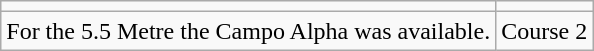<table class="wikitable" style="text-align:center;">
<tr>
<td></td>
<td></td>
</tr>
<tr>
<td>For the 5.5 Metre the Campo Alpha was available.</td>
<td>Course 2</td>
</tr>
</table>
